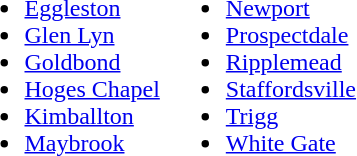<table border="0">
<tr>
<td valign="top"><br><ul><li><a href='#'>Eggleston</a></li><li><a href='#'>Glen Lyn</a></li><li><a href='#'>Goldbond</a></li><li><a href='#'>Hoges Chapel</a></li><li><a href='#'>Kimballton</a></li><li><a href='#'>Maybrook</a></li></ul></td>
<td valign="top"><br><ul><li><a href='#'>Newport</a></li><li><a href='#'>Prospectdale</a></li><li><a href='#'>Ripplemead</a></li><li><a href='#'>Staffordsville</a></li><li><a href='#'>Trigg</a></li><li><a href='#'>White Gate</a></li></ul></td>
</tr>
</table>
